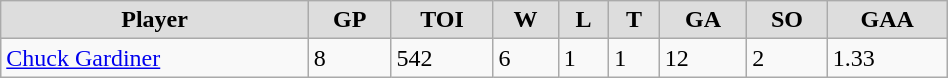<table class="wikitable" width="50%">
<tr align="center"  bgcolor="#dddddd">
<td><strong>Player</strong></td>
<td><strong>GP</strong></td>
<td><strong>TOI</strong></td>
<td><strong>W</strong></td>
<td><strong>L</strong></td>
<td><strong>T</strong></td>
<td><strong>GA</strong></td>
<td><strong>SO</strong></td>
<td><strong>GAA</strong></td>
</tr>
<tr>
<td><a href='#'>Chuck Gardiner</a></td>
<td>8</td>
<td>542</td>
<td>6</td>
<td>1</td>
<td>1</td>
<td>12</td>
<td>2</td>
<td>1.33</td>
</tr>
</table>
